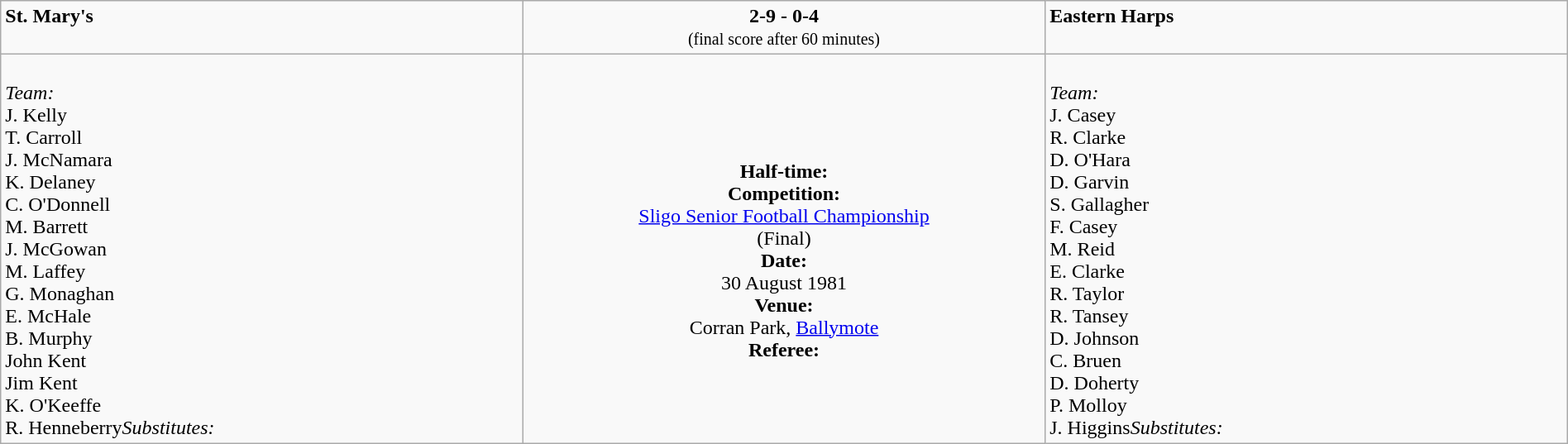<table border=0 class="wikitable" width=100%>
<tr>
<td width=33% valign=top><span><strong>St. Mary's</strong></span><br><small></small></td>
<td width=33% valign=top align=center><span><strong>2-9 - 0-4</strong></span><br><small>(final score after 60 minutes)</small></td>
<td width=33% valign=top><span><strong>Eastern Harps</strong></span><br><small></small></td>
</tr>
<tr>
<td valign=top><br><em>Team:</em>
<br>J. Kelly
<br>T. Carroll
<br>J. McNamara
<br>K. Delaney
<br>C. O'Donnell
<br>M. Barrett
<br>J. McGowan
<br>M. Laffey
<br>G. Monaghan
<br>E. McHale
<br>B. Murphy
<br>John Kent
<br>Jim Kent
<br>K. O'Keeffe
<br>R. Henneberry<em>Substitutes:</em>
<br></td>
<td valign=middle align=center><br><strong>Half-time:</strong><br><strong>Competition:</strong><br><a href='#'>Sligo Senior Football Championship</a><br>(Final)<br><strong>Date:</strong><br>30 August 1981<br><strong>Venue:</strong><br>Corran Park, <a href='#'>Ballymote</a><br><strong>Referee:</strong><br></td>
<td valign=top><br><em>Team:</em>
<br>J. Casey
<br>R. Clarke
<br>D. O'Hara
<br>D. Garvin
<br>S. Gallagher
<br>F. Casey
<br>M. Reid
<br>E. Clarke
<br>R. Taylor
<br>R. Tansey
<br>D. Johnson
<br>C. Bruen
<br>D. Doherty
<br>P. Molloy
<br>J. Higgins<em>Substitutes:</em>
<br></td>
</tr>
</table>
